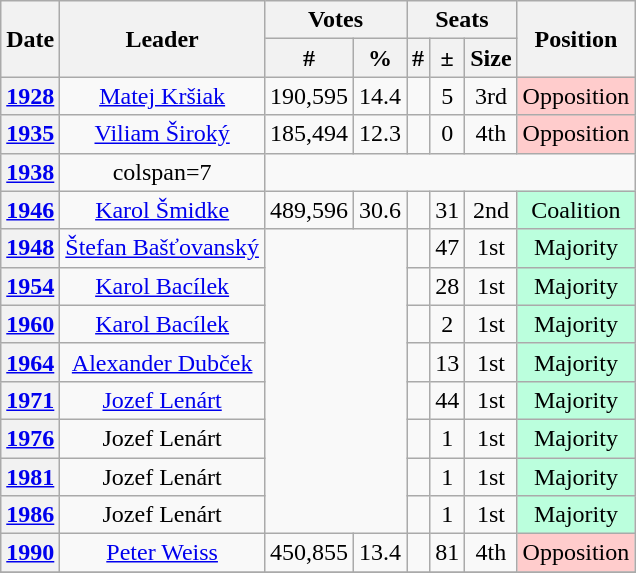<table class="wikitable" style=text-align:center>
<tr>
<th rowspan="2">Date</th>
<th rowspan="2">Leader</th>
<th colspan="2">Votes</th>
<th colspan="3">Seats</th>
<th rowspan="2">Position</th>
</tr>
<tr>
<th>#</th>
<th>%</th>
<th>#</th>
<th>±</th>
<th>Size</th>
</tr>
<tr>
<th><a href='#'>1928</a></th>
<td><a href='#'>Matej Kršiak</a></td>
<td>190,595</td>
<td>14.4</td>
<td></td>
<td> 5</td>
<td>3rd</td>
<td style="background:#fcc;" align=center>Opposition</td>
</tr>
<tr>
<th><a href='#'>1935</a></th>
<td><a href='#'>Viliam Široký</a></td>
<td>185,494</td>
<td>12.3</td>
<td></td>
<td> 0</td>
<td>4th</td>
<td style="background:#fcc;" align=center>Opposition</td>
</tr>
<tr>
<th><a href='#'>1938</a></th>
<td>colspan=7 </td>
</tr>
<tr>
<th><a href='#'>1946</a></th>
<td><a href='#'>Karol Šmidke</a></td>
<td>489,596</td>
<td>30.6</td>
<td></td>
<td> 31</td>
<td>2nd</td>
<td style="background:#bfd;" align=center>Coalition</td>
</tr>
<tr>
<th><a href='#'>1948</a></th>
<td><a href='#'>Štefan Bašťovanský</a></td>
<td colspan="2" rowspan="8"></td>
<td></td>
<td> 47</td>
<td>1st</td>
<td style="background:#bfd;" align=center>Majority</td>
</tr>
<tr>
<th><a href='#'>1954</a></th>
<td><a href='#'>Karol Bacílek</a></td>
<td></td>
<td> 28</td>
<td>1st</td>
<td style="background:#bfd;" align=center>Majority</td>
</tr>
<tr>
<th><a href='#'>1960</a></th>
<td><a href='#'>Karol Bacílek</a></td>
<td></td>
<td> 2</td>
<td>1st</td>
<td style="background:#bfd;" align=center>Majority</td>
</tr>
<tr>
<th><a href='#'>1964</a></th>
<td><a href='#'>Alexander Dubček</a></td>
<td></td>
<td> 13</td>
<td>1st</td>
<td style="background:#bfd;" align=center>Majority</td>
</tr>
<tr>
<th><a href='#'>1971</a></th>
<td><a href='#'>Jozef Lenárt</a></td>
<td></td>
<td> 44</td>
<td>1st</td>
<td style="background:#bfd;" align=center>Majority</td>
</tr>
<tr>
<th><a href='#'>1976</a></th>
<td>Jozef Lenárt</td>
<td></td>
<td> 1</td>
<td>1st</td>
<td style="background:#bfd;" align=center>Majority</td>
</tr>
<tr>
<th><a href='#'>1981</a></th>
<td>Jozef Lenárt</td>
<td></td>
<td> 1</td>
<td>1st</td>
<td style="background:#bfd;" align=center>Majority</td>
</tr>
<tr>
<th><a href='#'>1986</a></th>
<td>Jozef Lenárt</td>
<td></td>
<td> 1</td>
<td>1st</td>
<td style="background:#bfd;" align=center>Majority</td>
</tr>
<tr>
<th><a href='#'>1990</a></th>
<td><a href='#'>Peter Weiss</a></td>
<td>450,855</td>
<td>13.4</td>
<td></td>
<td> 81</td>
<td>4th</td>
<td style="background:#fcc;" align=center>Opposition</td>
</tr>
<tr>
</tr>
</table>
